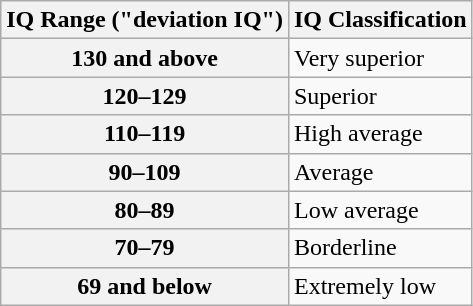<table class="wikitable">
<tr>
<th>IQ Range ("deviation IQ")</th>
<th>IQ Classification</th>
</tr>
<tr>
<th>130 and above</th>
<td>Very superior</td>
</tr>
<tr>
<th>120–129</th>
<td>Superior</td>
</tr>
<tr>
<th>110–119</th>
<td>High average</td>
</tr>
<tr>
<th>90–109</th>
<td>Average</td>
</tr>
<tr>
<th>80–89</th>
<td>Low average</td>
</tr>
<tr>
<th>70–79</th>
<td>Borderline</td>
</tr>
<tr>
<th>69 and below</th>
<td>Extremely low</td>
</tr>
</table>
